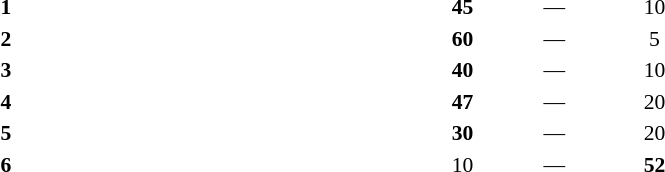<table style="font-size:90%">
<tr>
<th width=50></th>
<th width=200></th>
<th width=100></th>
<th width=20></th>
<th width=100></th>
<th width=200></th>
</tr>
<tr>
<td><strong>1</strong></td>
<td align=right><strong></strong></td>
<td align=center><strong>45</strong></td>
<td>—</td>
<td align=center>10</td>
<td></td>
</tr>
<tr>
<td><strong>2</strong></td>
<td align=right><strong></strong></td>
<td align=center><strong>60</strong></td>
<td>—</td>
<td align=center>5</td>
<td></td>
</tr>
<tr>
<td><strong>3</strong></td>
<td align=right><strong></strong></td>
<td align=center><strong>40</strong></td>
<td>—</td>
<td align=center>10</td>
<td></td>
</tr>
<tr>
<td><strong>4</strong></td>
<td align=right><strong></strong></td>
<td align=center><strong>47</strong></td>
<td>—</td>
<td align=center>20</td>
<td></td>
</tr>
<tr>
<td><strong>5</strong></td>
<td align=right><strong></strong></td>
<td align=center><strong>30</strong></td>
<td>—</td>
<td align=center>20</td>
<td></td>
</tr>
<tr>
<td><strong>6</strong></td>
<td align=right></td>
<td align=center>10</td>
<td>—</td>
<td align=center><strong>52</strong></td>
<td><strong></strong></td>
</tr>
<tr>
</tr>
</table>
